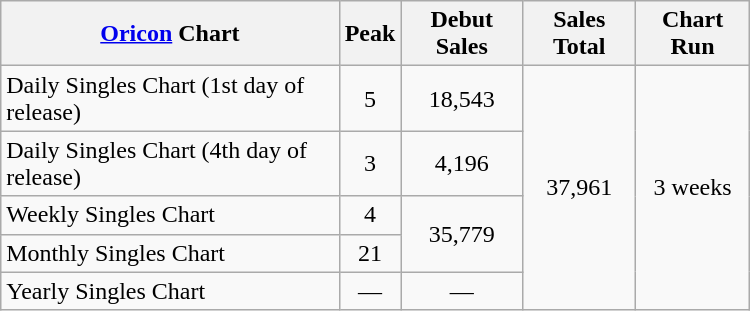<table class="wikitable" style="width:500px;">
<tr>
<th style="text-align:center;"><a href='#'>Oricon</a> Chart</th>
<th style="text-align:center;">Peak</th>
<th style="text-align:center;">Debut Sales</th>
<th style="text-align:center;">Sales Total</th>
<th style="text-align:center;">Chart Run</th>
</tr>
<tr>
<td align="left">Daily Singles Chart (1st day of release)</td>
<td style="text-align:center;">5</td>
<td style="text-align:center;" rowspan="1">18,543</td>
<td style="text-align:center;" rowspan="5">37,961</td>
<td style="text-align:center;" rowspan="5">3 weeks</td>
</tr>
<tr>
<td align="left">Daily Singles Chart (4th day of release)</td>
<td style="text-align:center;">3</td>
<td style="text-align:center;" rowspan="1">4,196</td>
</tr>
<tr>
<td align="left">Weekly Singles Chart</td>
<td style="text-align:center;">4</td>
<td style="text-align:center;" rowspan="2">35,779</td>
</tr>
<tr>
<td align="left">Monthly Singles Chart</td>
<td style="text-align:center;">21</td>
</tr>
<tr>
<td align="left">Yearly Singles Chart</td>
<td style="text-align:center;">—</td>
<td style="text-align:center;" rowspan="1">—</td>
</tr>
</table>
